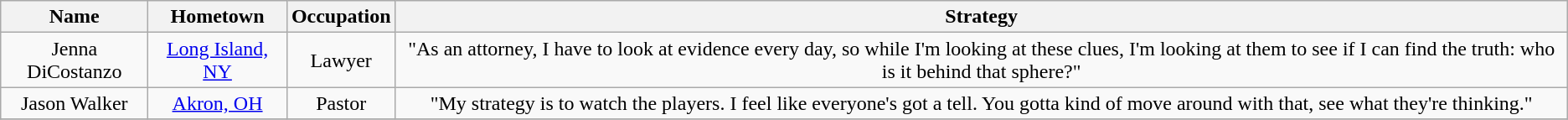<table class="wikitable" style="text-align:center;">
<tr>
<th>Name<br></th>
<th>Hometown<br></th>
<th>Occupation<br></th>
<th>Strategy<br></th>
</tr>
<tr>
<td>Jenna DiCostanzo</td>
<td><a href='#'>Long Island, NY</a></td>
<td>Lawyer</td>
<td>"As an attorney, I have to look at evidence every day, so while I'm looking at these clues, I'm looking at them to see if I can find the truth: who is it behind that sphere?"</td>
</tr>
<tr>
<td>Jason Walker<br></td>
<td><a href='#'>Akron, OH</a></td>
<td>Pastor</td>
<td>"My strategy is to watch the players. I feel like everyone's got a tell. You gotta kind of move around with that, see what they're thinking."</td>
</tr>
<tr>
</tr>
</table>
